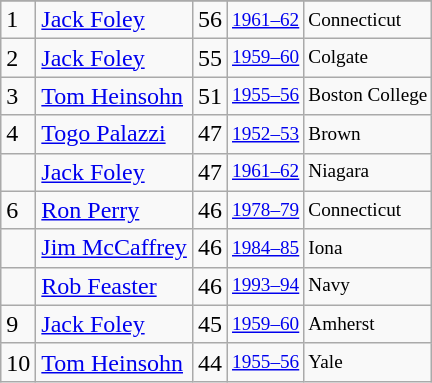<table class="wikitable">
<tr>
</tr>
<tr>
<td>1</td>
<td><a href='#'>Jack Foley</a></td>
<td>56</td>
<td style="font-size:80%;"><a href='#'>1961–62</a></td>
<td style="font-size:80%;">Connecticut</td>
</tr>
<tr>
<td>2</td>
<td><a href='#'>Jack Foley</a></td>
<td>55</td>
<td style="font-size:80%;"><a href='#'>1959–60</a></td>
<td style="font-size:80%;">Colgate</td>
</tr>
<tr>
<td>3</td>
<td><a href='#'>Tom Heinsohn</a></td>
<td>51</td>
<td style="font-size:80%;"><a href='#'>1955–56</a></td>
<td style="font-size:80%;">Boston College</td>
</tr>
<tr>
<td>4</td>
<td><a href='#'>Togo Palazzi</a></td>
<td>47</td>
<td style="font-size:80%;"><a href='#'>1952–53</a></td>
<td style="font-size:80%;">Brown</td>
</tr>
<tr>
<td></td>
<td><a href='#'>Jack Foley</a></td>
<td>47</td>
<td style="font-size:80%;"><a href='#'>1961–62</a></td>
<td style="font-size:80%;">Niagara</td>
</tr>
<tr>
<td>6</td>
<td><a href='#'>Ron Perry</a></td>
<td>46</td>
<td style="font-size:80%;"><a href='#'>1978–79</a></td>
<td style="font-size:80%;">Connecticut</td>
</tr>
<tr>
<td></td>
<td><a href='#'>Jim McCaffrey</a></td>
<td>46</td>
<td style="font-size:80%;"><a href='#'>1984–85</a></td>
<td style="font-size:80%;">Iona</td>
</tr>
<tr>
<td></td>
<td><a href='#'>Rob Feaster</a></td>
<td>46</td>
<td style="font-size:80%;"><a href='#'>1993–94</a></td>
<td style="font-size:80%;">Navy</td>
</tr>
<tr>
<td>9</td>
<td><a href='#'>Jack Foley</a></td>
<td>45</td>
<td style="font-size:80%;"><a href='#'>1959–60</a></td>
<td style="font-size:80%;">Amherst</td>
</tr>
<tr>
<td>10</td>
<td><a href='#'>Tom Heinsohn</a></td>
<td>44</td>
<td style="font-size:80%;"><a href='#'>1955–56</a></td>
<td style="font-size:80%;">Yale</td>
</tr>
</table>
